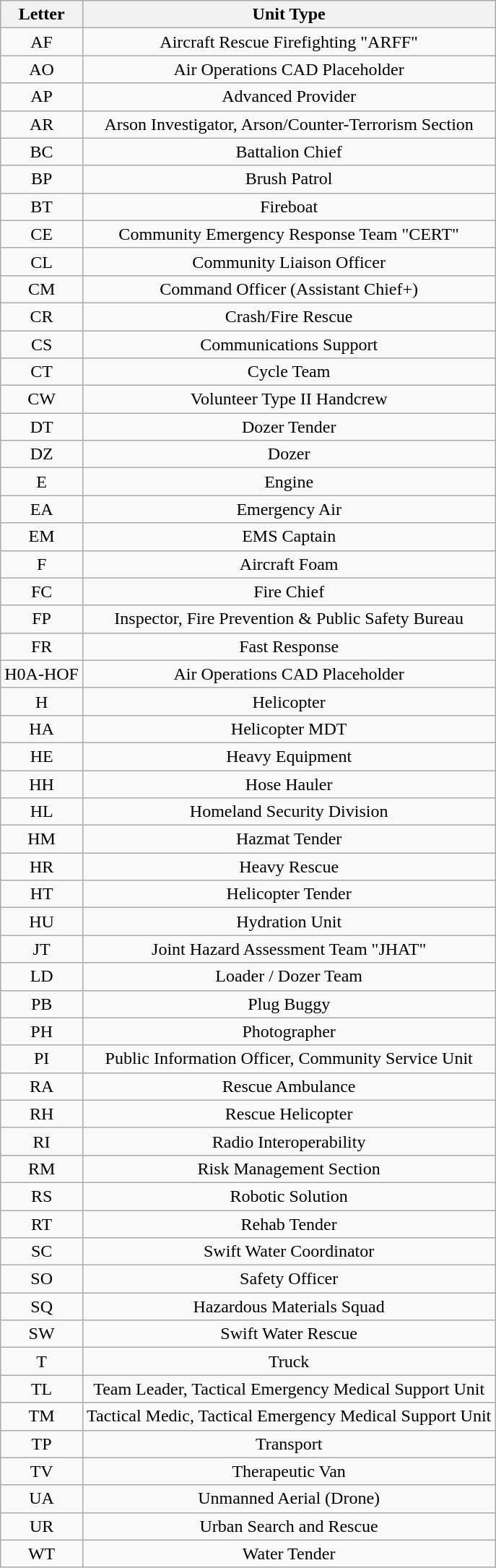<table class="wikitable" style="text-align:center;">
<tr style="font-weight:bold;">
<th>Letter</th>
<th>Unit Type</th>
</tr>
<tr>
<td>AF</td>
<td>Aircraft Rescue Firefighting "ARFF"</td>
</tr>
<tr>
<td>AO</td>
<td>Air Operations CAD Placeholder</td>
</tr>
<tr>
<td>AP</td>
<td>Advanced Provider</td>
</tr>
<tr>
<td>AR</td>
<td>Arson Investigator, Arson/Counter-Terrorism Section</td>
</tr>
<tr>
<td>BC</td>
<td>Battalion Chief</td>
</tr>
<tr>
<td>BP</td>
<td>Brush Patrol</td>
</tr>
<tr>
<td>BT</td>
<td>Fireboat</td>
</tr>
<tr>
<td>CE</td>
<td>Community Emergency Response Team "CERT"</td>
</tr>
<tr>
<td>CL</td>
<td>Community Liaison Officer</td>
</tr>
<tr>
<td>CM</td>
<td>Command Officer (Assistant Chief+)</td>
</tr>
<tr>
<td>CR</td>
<td>Crash/Fire Rescue</td>
</tr>
<tr>
<td>CS</td>
<td>Communications Support</td>
</tr>
<tr>
<td>CT</td>
<td>Cycle Team</td>
</tr>
<tr>
<td>CW</td>
<td>Volunteer Type II Handcrew</td>
</tr>
<tr>
<td>DT</td>
<td>Dozer Tender</td>
</tr>
<tr>
<td>DZ</td>
<td>Dozer</td>
</tr>
<tr>
<td>E</td>
<td>Engine</td>
</tr>
<tr>
<td>EA</td>
<td>Emergency Air</td>
</tr>
<tr>
<td>EM</td>
<td>EMS Captain</td>
</tr>
<tr>
<td>F</td>
<td>Aircraft Foam</td>
</tr>
<tr>
<td>FC</td>
<td>Fire Chief</td>
</tr>
<tr>
<td>FP</td>
<td>Inspector, Fire Prevention & Public Safety Bureau</td>
</tr>
<tr>
<td>FR</td>
<td>Fast Response</td>
</tr>
<tr>
<td>H0A-HOF</td>
<td>Air Operations CAD Placeholder</td>
</tr>
<tr>
<td>H</td>
<td>Helicopter</td>
</tr>
<tr>
<td>HA</td>
<td>Helicopter MDT</td>
</tr>
<tr>
<td>HE</td>
<td>Heavy Equipment</td>
</tr>
<tr>
<td>HH</td>
<td>Hose Hauler</td>
</tr>
<tr>
<td>HL</td>
<td>Homeland Security Division</td>
</tr>
<tr>
<td>HM</td>
<td>Hazmat Tender</td>
</tr>
<tr>
<td>HR</td>
<td>Heavy Rescue</td>
</tr>
<tr>
<td>HT</td>
<td>Helicopter Tender</td>
</tr>
<tr>
<td>HU</td>
<td>Hydration Unit</td>
</tr>
<tr>
<td>JT</td>
<td>Joint Hazard Assessment Team "JHAT"</td>
</tr>
<tr>
<td>LD</td>
<td>Loader / Dozer Team</td>
</tr>
<tr>
<td>PB</td>
<td>Plug Buggy</td>
</tr>
<tr>
<td>PH</td>
<td>Photographer</td>
</tr>
<tr>
<td>PI</td>
<td>Public Information Officer, Community Service Unit</td>
</tr>
<tr>
<td>RA</td>
<td>Rescue Ambulance</td>
</tr>
<tr>
<td>RH</td>
<td>Rescue Helicopter</td>
</tr>
<tr>
<td>RI</td>
<td>Radio Interoperability</td>
</tr>
<tr>
<td>RM</td>
<td>Risk Management Section</td>
</tr>
<tr>
<td>RS</td>
<td>Robotic Solution</td>
</tr>
<tr>
<td>RT</td>
<td>Rehab Tender</td>
</tr>
<tr>
<td>SC</td>
<td>Swift Water Coordinator</td>
</tr>
<tr>
<td>SO</td>
<td>Safety Officer</td>
</tr>
<tr>
<td>SQ</td>
<td>Hazardous Materials Squad</td>
</tr>
<tr>
<td>SW</td>
<td>Swift Water Rescue</td>
</tr>
<tr>
<td>T</td>
<td>Truck</td>
</tr>
<tr>
<td>TL</td>
<td>Team Leader, Tactical Emergency Medical Support Unit</td>
</tr>
<tr>
<td>TM</td>
<td>Tactical Medic, Tactical Emergency Medical Support Unit</td>
</tr>
<tr>
<td>TP</td>
<td>Transport</td>
</tr>
<tr>
<td>TV</td>
<td>Therapeutic Van</td>
</tr>
<tr>
<td>UA</td>
<td>Unmanned Aerial (Drone)</td>
</tr>
<tr>
<td>UR</td>
<td>Urban Search and Rescue</td>
</tr>
<tr>
<td>WT</td>
<td>Water Tender</td>
</tr>
</table>
